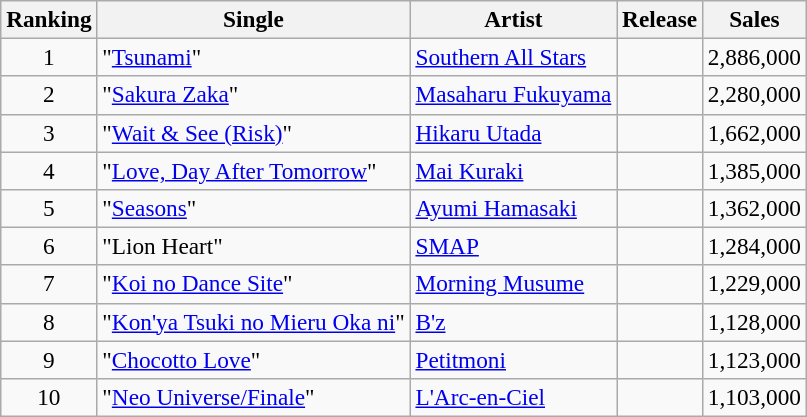<table class="wikitable sortable" style="font-size:97%;">
<tr>
<th>Ranking</th>
<th>Single</th>
<th>Artist</th>
<th>Release</th>
<th>Sales</th>
</tr>
<tr>
<td align="center">1</td>
<td>"<a href='#'>Tsunami</a>"</td>
<td><a href='#'>Southern All Stars</a></td>
<td></td>
<td>2,886,000</td>
</tr>
<tr>
<td align="center">2</td>
<td>"<a href='#'>Sakura Zaka</a>"</td>
<td><a href='#'>Masaharu Fukuyama</a></td>
<td></td>
<td>2,280,000</td>
</tr>
<tr>
<td align="center">3</td>
<td>"<a href='#'>Wait & See (Risk)</a>"</td>
<td><a href='#'>Hikaru Utada</a></td>
<td></td>
<td>1,662,000</td>
</tr>
<tr>
<td align="center">4</td>
<td>"<a href='#'>Love, Day After Tomorrow</a>"</td>
<td><a href='#'>Mai Kuraki</a></td>
<td></td>
<td>1,385,000</td>
</tr>
<tr>
<td align="center">5</td>
<td>"<a href='#'>Seasons</a>"</td>
<td><a href='#'>Ayumi Hamasaki</a></td>
<td></td>
<td>1,362,000</td>
</tr>
<tr>
<td align="center">6</td>
<td>"Lion Heart"</td>
<td><a href='#'>SMAP</a></td>
<td></td>
<td>1,284,000</td>
</tr>
<tr>
<td align="center">7</td>
<td>"<a href='#'>Koi no Dance Site</a>"</td>
<td><a href='#'>Morning Musume</a></td>
<td></td>
<td>1,229,000</td>
</tr>
<tr>
<td align="center">8</td>
<td>"<a href='#'>Kon'ya Tsuki no Mieru Oka ni</a>"</td>
<td><a href='#'>B'z</a></td>
<td></td>
<td>1,128,000</td>
</tr>
<tr>
<td align="center">9</td>
<td>"<a href='#'>Chocotto Love</a>"</td>
<td><a href='#'>Petitmoni</a></td>
<td></td>
<td>1,123,000</td>
</tr>
<tr>
<td align="center">10</td>
<td>"<a href='#'>Neo Universe/Finale</a>"</td>
<td><a href='#'>L'Arc-en-Ciel</a></td>
<td></td>
<td>1,103,000</td>
</tr>
</table>
